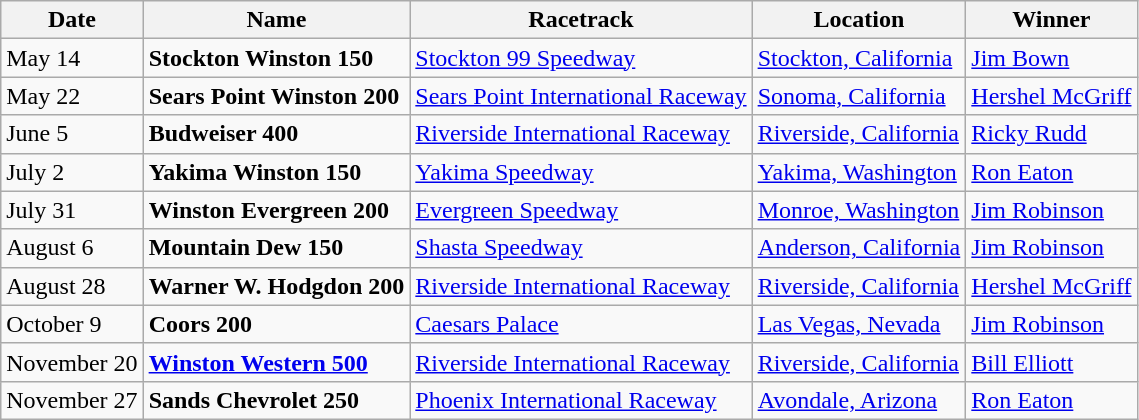<table class="wikitable">
<tr>
<th>Date</th>
<th>Name</th>
<th>Racetrack</th>
<th>Location</th>
<th>Winner</th>
</tr>
<tr>
<td>May 14</td>
<td><strong>Stockton Winston 150</strong></td>
<td><a href='#'>Stockton 99 Speedway</a></td>
<td><a href='#'>Stockton, California</a></td>
<td><a href='#'>Jim Bown</a></td>
</tr>
<tr>
<td>May 22</td>
<td><strong>Sears Point Winston 200</strong></td>
<td><a href='#'>Sears Point International Raceway</a></td>
<td><a href='#'>Sonoma, California</a></td>
<td><a href='#'>Hershel McGriff</a></td>
</tr>
<tr>
<td>June 5</td>
<td><strong>Budweiser 400</strong></td>
<td><a href='#'>Riverside International Raceway</a></td>
<td><a href='#'>Riverside, California</a></td>
<td><a href='#'>Ricky Rudd</a></td>
</tr>
<tr>
<td>July 2</td>
<td><strong>Yakima Winston 150</strong></td>
<td><a href='#'>Yakima Speedway</a></td>
<td><a href='#'>Yakima, Washington</a></td>
<td><a href='#'>Ron Eaton</a></td>
</tr>
<tr>
<td>July 31</td>
<td><strong>Winston Evergreen 200</strong></td>
<td><a href='#'>Evergreen Speedway</a></td>
<td><a href='#'>Monroe, Washington</a></td>
<td><a href='#'>Jim Robinson</a></td>
</tr>
<tr>
<td>August 6</td>
<td><strong>Mountain Dew 150</strong></td>
<td><a href='#'>Shasta Speedway</a></td>
<td><a href='#'>Anderson, California</a></td>
<td><a href='#'>Jim Robinson</a></td>
</tr>
<tr>
<td>August 28</td>
<td><strong>Warner W. Hodgdon 200</strong></td>
<td><a href='#'>Riverside International Raceway</a></td>
<td><a href='#'>Riverside, California</a></td>
<td><a href='#'>Hershel McGriff</a></td>
</tr>
<tr>
<td>October 9</td>
<td><strong>Coors 200</strong></td>
<td><a href='#'>Caesars Palace</a></td>
<td><a href='#'>Las Vegas, Nevada</a></td>
<td><a href='#'>Jim Robinson</a></td>
</tr>
<tr>
<td>November 20</td>
<td><a href='#'><strong>Winston Western 500</strong></a></td>
<td><a href='#'>Riverside International Raceway</a></td>
<td><a href='#'>Riverside, California</a></td>
<td><a href='#'>Bill Elliott</a></td>
</tr>
<tr>
<td>November 27</td>
<td><strong>Sands Chevrolet 250</strong></td>
<td><a href='#'>Phoenix International Raceway</a></td>
<td><a href='#'>Avondale, Arizona</a></td>
<td><a href='#'>Ron Eaton</a></td>
</tr>
</table>
